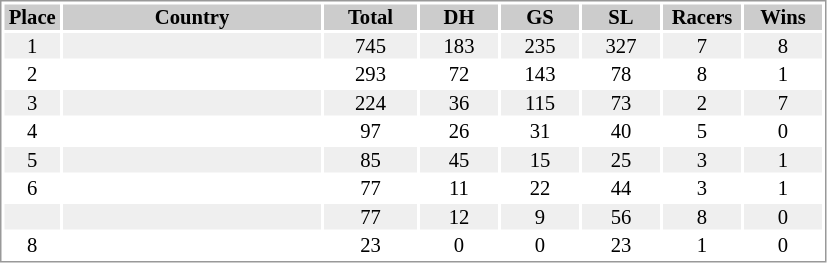<table border="0" style="border: 1px solid #999; background-color:#FFFFFF; text-align:center; font-size:86%; line-height:15px;">
<tr align="center" bgcolor="#CCCCCC">
<th width=35>Place</th>
<th width=170>Country</th>
<th width=60>Total</th>
<th width=50>DH</th>
<th width=50>GS</th>
<th width=50>SL</th>
<th width=50>Racers</th>
<th width=50>Wins</th>
</tr>
<tr bgcolor="#EFEFEF">
<td>1</td>
<td align="left"></td>
<td>745</td>
<td>183</td>
<td>235</td>
<td>327</td>
<td>7</td>
<td>8</td>
</tr>
<tr>
<td>2</td>
<td align="left"></td>
<td>293</td>
<td>72</td>
<td>143</td>
<td>78</td>
<td>8</td>
<td>1</td>
</tr>
<tr bgcolor="#EFEFEF">
<td>3</td>
<td align="left"></td>
<td>224</td>
<td>36</td>
<td>115</td>
<td>73</td>
<td>2</td>
<td>7</td>
</tr>
<tr>
<td>4</td>
<td align="left"></td>
<td>97</td>
<td>26</td>
<td>31</td>
<td>40</td>
<td>5</td>
<td>0</td>
</tr>
<tr bgcolor="#EFEFEF">
<td>5</td>
<td align="left"></td>
<td>85</td>
<td>45</td>
<td>15</td>
<td>25</td>
<td>3</td>
<td>1</td>
</tr>
<tr>
<td>6</td>
<td align="left"></td>
<td>77</td>
<td>11</td>
<td>22</td>
<td>44</td>
<td>3</td>
<td>1</td>
</tr>
<tr bgcolor="#EFEFEF">
<td></td>
<td align="left"></td>
<td>77</td>
<td>12</td>
<td>9</td>
<td>56</td>
<td>8</td>
<td>0</td>
</tr>
<tr>
<td>8</td>
<td align="left"></td>
<td>23</td>
<td>0</td>
<td>0</td>
<td>23</td>
<td>1</td>
<td>0</td>
</tr>
</table>
